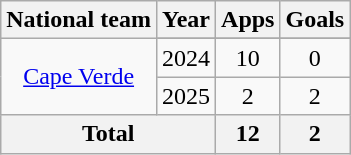<table class="wikitable" style="text-align: center;">
<tr>
<th>National team</th>
<th>Year</th>
<th>Apps</th>
<th>Goals</th>
</tr>
<tr>
<td rowspan="3"><a href='#'>Cape Verde</a></td>
</tr>
<tr>
<td>2024</td>
<td>10</td>
<td>0</td>
</tr>
<tr>
<td>2025</td>
<td>2</td>
<td>2</td>
</tr>
<tr>
<th colspan=2>Total</th>
<th>12</th>
<th>2</th>
</tr>
</table>
